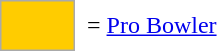<table border=0 cellspacing="0" cellpadding="8">
<tr>
<td style="background-color:#FFCC00; border:1px solid #aaaaaa; width:2em;"></td>
<td>= <a href='#'>Pro Bowler</a> </td>
<td></td>
</tr>
</table>
